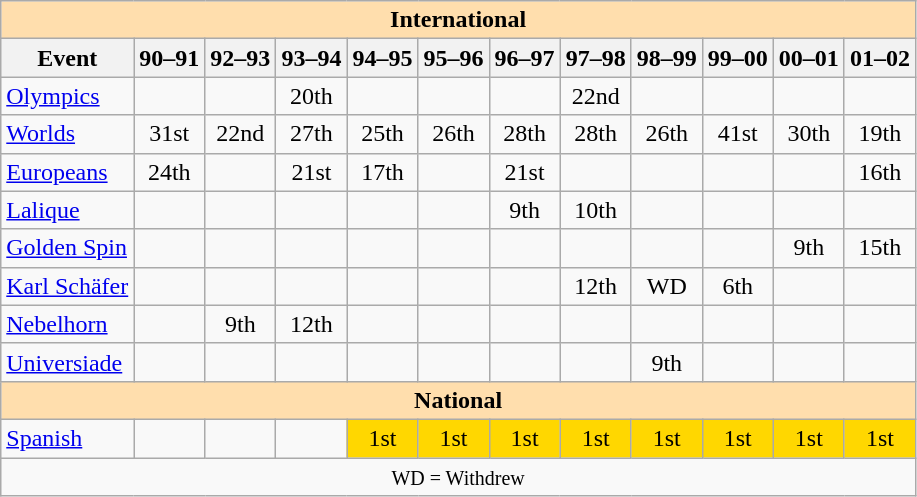<table class="wikitable" style="text-align:center">
<tr>
<th colspan="12" style="background-color: #ffdead; " align="center"><strong>International</strong></th>
</tr>
<tr>
<th>Event</th>
<th>90–91</th>
<th>92–93</th>
<th>93–94</th>
<th>94–95</th>
<th>95–96</th>
<th>96–97</th>
<th>97–98</th>
<th>98–99</th>
<th>99–00</th>
<th>00–01</th>
<th>01–02</th>
</tr>
<tr>
<td align=left><a href='#'>Olympics</a></td>
<td></td>
<td></td>
<td>20th</td>
<td></td>
<td></td>
<td></td>
<td>22nd</td>
<td></td>
<td></td>
<td></td>
<td></td>
</tr>
<tr>
<td align=left><a href='#'>Worlds</a></td>
<td>31st</td>
<td>22nd</td>
<td>27th</td>
<td>25th</td>
<td>26th</td>
<td>28th</td>
<td>28th</td>
<td>26th</td>
<td>41st</td>
<td>30th</td>
<td>19th</td>
</tr>
<tr>
<td align=left><a href='#'>Europeans</a></td>
<td>24th</td>
<td></td>
<td>21st</td>
<td>17th</td>
<td></td>
<td>21st</td>
<td></td>
<td></td>
<td></td>
<td></td>
<td>16th</td>
</tr>
<tr>
<td align=left> <a href='#'>Lalique</a></td>
<td></td>
<td></td>
<td></td>
<td></td>
<td></td>
<td>9th</td>
<td>10th</td>
<td></td>
<td></td>
<td></td>
<td></td>
</tr>
<tr>
<td align=left><a href='#'>Golden Spin</a></td>
<td></td>
<td></td>
<td></td>
<td></td>
<td></td>
<td></td>
<td></td>
<td></td>
<td></td>
<td>9th</td>
<td>15th</td>
</tr>
<tr>
<td align=left><a href='#'>Karl Schäfer</a></td>
<td></td>
<td></td>
<td></td>
<td></td>
<td></td>
<td></td>
<td>12th</td>
<td>WD</td>
<td>6th</td>
<td></td>
<td></td>
</tr>
<tr>
<td align=left><a href='#'>Nebelhorn</a></td>
<td></td>
<td>9th</td>
<td>12th</td>
<td></td>
<td></td>
<td></td>
<td></td>
<td></td>
<td></td>
<td></td>
<td></td>
</tr>
<tr>
<td align=left><a href='#'>Universiade</a></td>
<td></td>
<td></td>
<td></td>
<td></td>
<td></td>
<td></td>
<td></td>
<td>9th</td>
<td></td>
<td></td>
<td></td>
</tr>
<tr>
<th colspan="12" style="background-color: #ffdead; " align="center"><strong>National</strong></th>
</tr>
<tr>
<td align=left><a href='#'>Spanish</a></td>
<td></td>
<td></td>
<td></td>
<td bgcolor=gold>1st</td>
<td bgcolor=gold>1st</td>
<td bgcolor=gold>1st</td>
<td bgcolor=gold>1st</td>
<td bgcolor=gold>1st</td>
<td bgcolor=gold>1st</td>
<td bgcolor=gold>1st</td>
<td bgcolor=gold>1st</td>
</tr>
<tr>
<td colspan="12" align="center"><small> WD = Withdrew </small></td>
</tr>
</table>
